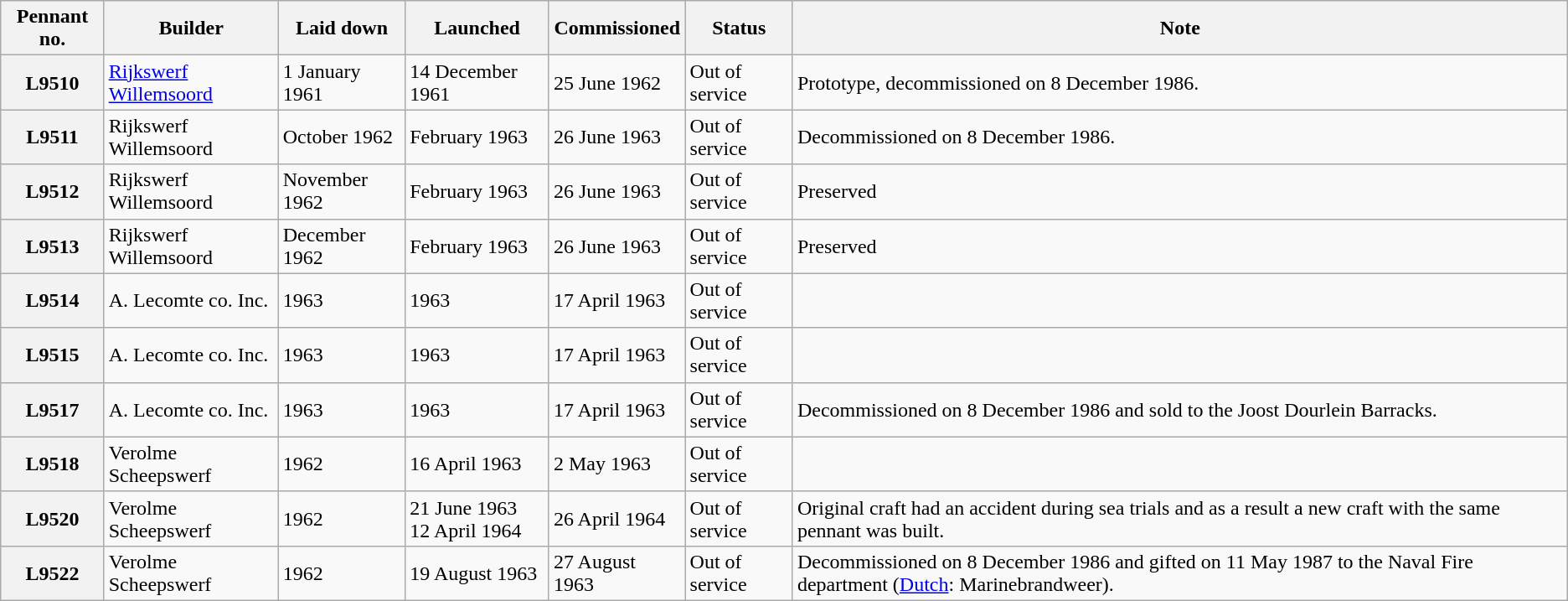<table class="wikitable plainrowheaders">
<tr>
<th scope="col">Pennant no.</th>
<th scope="col">Builder</th>
<th scope="col">Laid down</th>
<th scope="col">Launched</th>
<th scope="col">Commissioned</th>
<th scope="col">Status</th>
<th scope="col">Note</th>
</tr>
<tr>
<th scope="row">L9510</th>
<td><a href='#'>Rijkswerf Willemsoord</a></td>
<td>1 January 1961</td>
<td>14 December 1961</td>
<td>25 June 1962</td>
<td>Out of service</td>
<td>Prototype, decommissioned on 8 December 1986.</td>
</tr>
<tr>
<th scope="row">L9511</th>
<td>Rijkswerf Willemsoord</td>
<td>October 1962</td>
<td>February 1963</td>
<td>26 June 1963</td>
<td>Out of service</td>
<td>Decommissioned on 8 December 1986.</td>
</tr>
<tr>
<th scope="row">L9512</th>
<td>Rijkswerf Willemsoord</td>
<td>November 1962</td>
<td>February 1963</td>
<td>26 June 1963</td>
<td>Out of service</td>
<td>Preserved</td>
</tr>
<tr>
<th scope="row">L9513</th>
<td>Rijkswerf Willemsoord</td>
<td>December 1962</td>
<td>February 1963</td>
<td>26 June 1963</td>
<td>Out of service</td>
<td>Preserved</td>
</tr>
<tr>
<th scope="row">L9514</th>
<td>A. Lecomte co. Inc.</td>
<td>1963</td>
<td>1963</td>
<td>17 April 1963</td>
<td>Out of service</td>
<td></td>
</tr>
<tr>
<th scope="row">L9515</th>
<td>A. Lecomte co. Inc.</td>
<td>1963</td>
<td>1963</td>
<td>17 April 1963</td>
<td>Out of service</td>
<td></td>
</tr>
<tr>
<th scope="row">L9517</th>
<td>A. Lecomte co. Inc.</td>
<td>1963</td>
<td>1963</td>
<td>17 April 1963</td>
<td>Out of service</td>
<td>Decommissioned on 8 December 1986 and sold to the Joost Dourlein Barracks.</td>
</tr>
<tr>
<th scope="row">L9518</th>
<td>Verolme Scheepswerf</td>
<td>1962</td>
<td>16 April 1963</td>
<td>2 May 1963</td>
<td>Out of service</td>
<td></td>
</tr>
<tr>
<th scope="row">L9520</th>
<td>Verolme Scheepswerf</td>
<td>1962</td>
<td>21 June 1963<br>12 April 1964</td>
<td>26 April 1964</td>
<td>Out of service</td>
<td>Original craft had an accident during sea trials and as a result a new craft with the same pennant was built.</td>
</tr>
<tr>
<th scope="row">L9522</th>
<td>Verolme Scheepswerf</td>
<td>1962</td>
<td>19 August 1963</td>
<td>27 August 1963</td>
<td>Out of service</td>
<td>Decommissioned on 8 December 1986 and gifted on 11 May 1987 to the Naval Fire department (<a href='#'>Dutch</a>: Marinebrandweer).</td>
</tr>
</table>
